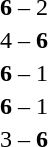<table style="text-align:center">
<tr>
<th width=223></th>
<th width=100></th>
<th width=223></th>
</tr>
<tr>
<td align=right></td>
<td></td>
<td align=left></td>
</tr>
<tr>
<td align=right></td>
<td><strong>6</strong> – 2</td>
<td align=left></td>
</tr>
<tr>
<td align=right></td>
<td>4 – <strong>6</strong></td>
<td align=left></td>
</tr>
<tr>
<td align=right></td>
<td><strong>6</strong> – 1</td>
<td align=left></td>
</tr>
<tr>
<td align=right></td>
<td><strong>6</strong> – 1</td>
<td align=left></td>
</tr>
<tr>
<td align=right></td>
<td>3 – <strong>6</strong></td>
<td align=left></td>
</tr>
</table>
